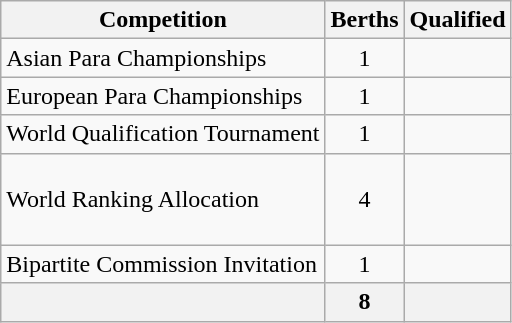<table class="wikitable">
<tr>
<th>Competition</th>
<th>Berths</th>
<th>Qualified</th>
</tr>
<tr>
<td>Asian Para Championships</td>
<td align="center">1</td>
<td></td>
</tr>
<tr>
<td>European Para Championships</td>
<td align="center">1</td>
<td></td>
</tr>
<tr>
<td>World Qualification Tournament</td>
<td align="center">1</td>
<td></td>
</tr>
<tr>
<td>World Ranking Allocation</td>
<td align="center">4</td>
<td><br><br><br></td>
</tr>
<tr>
<td>Bipartite Commission Invitation</td>
<td align="center">1</td>
<td></td>
</tr>
<tr>
<th></th>
<th>8</th>
<th></th>
</tr>
</table>
